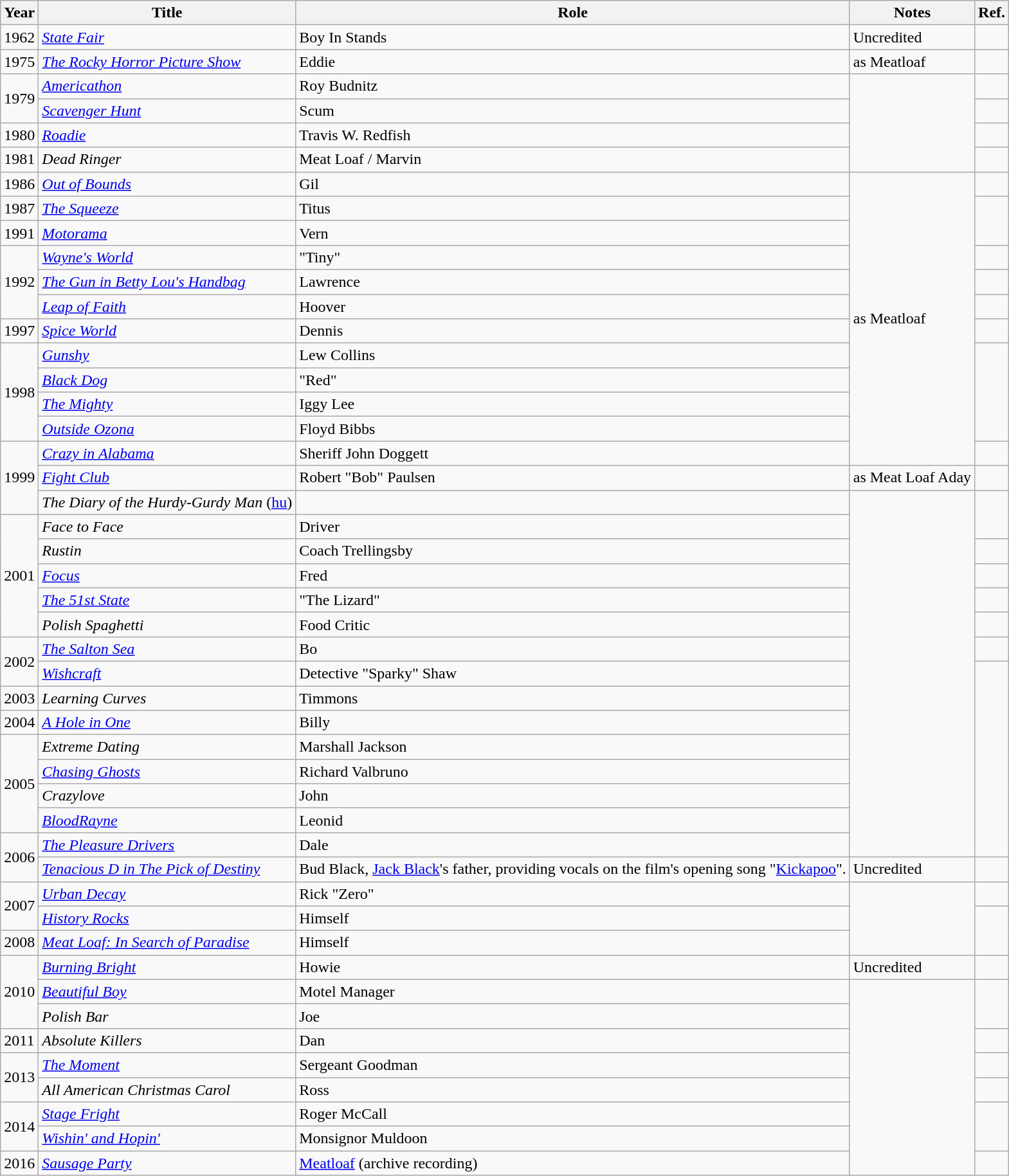<table class="wikitable sortable">
<tr>
<th>Year</th>
<th>Title</th>
<th>Role</th>
<th>Notes</th>
<th>Ref.</th>
</tr>
<tr>
<td>1962</td>
<td><em><a href='#'>State Fair</a></em></td>
<td>Boy In Stands</td>
<td>Uncredited</td>
<td></td>
</tr>
<tr>
<td>1975</td>
<td data-sort-value="Rocky Horror Picture Show, The"><em><a href='#'>The Rocky Horror Picture Show</a></em></td>
<td>Eddie</td>
<td>as Meatloaf</td>
</tr>
<tr>
<td rowspan="2">1979</td>
<td><em><a href='#'>Americathon</a></em></td>
<td>Roy Budnitz</td>
<td rowspan="4"></td>
<td></td>
</tr>
<tr>
<td><em><a href='#'>Scavenger Hunt</a></em></td>
<td>Scum</td>
<td></td>
</tr>
<tr>
<td>1980</td>
<td><em><a href='#'>Roadie</a></em></td>
<td>Travis W. Redfish</td>
<td></td>
</tr>
<tr>
<td>1981</td>
<td><em>Dead Ringer</em></td>
<td>Meat Loaf / Marvin</td>
<td></td>
</tr>
<tr>
<td>1986</td>
<td><em><a href='#'>Out of Bounds</a></em></td>
<td>Gil</td>
<td rowspan="12">as Meatloaf</td>
<td></td>
</tr>
<tr>
<td>1987</td>
<td data-sort-value="Squeeze, The"><em><a href='#'>The Squeeze</a></em></td>
<td>Titus</td>
<td rowspan="2"></td>
</tr>
<tr>
<td>1991</td>
<td><em><a href='#'>Motorama</a></em></td>
<td>Vern</td>
</tr>
<tr>
<td rowspan="3">1992</td>
<td><em><a href='#'>Wayne's World</a></em></td>
<td>"Tiny"</td>
<td></td>
</tr>
<tr>
<td data-sort-value="Gun in Betty Lou's Handbag, The"><em><a href='#'>The Gun in Betty Lou's Handbag</a></em></td>
<td>Lawrence</td>
<td></td>
</tr>
<tr>
<td><em><a href='#'>Leap of Faith</a></em></td>
<td>Hoover</td>
<td></td>
</tr>
<tr>
<td>1997</td>
<td><em><a href='#'>Spice World</a></em></td>
<td>Dennis</td>
<td></td>
</tr>
<tr>
<td rowspan="4">1998</td>
<td><em><a href='#'>Gunshy</a></em></td>
<td>Lew Collins</td>
<td rowspan="4"></td>
</tr>
<tr>
<td><em><a href='#'>Black Dog</a></em></td>
<td>"Red"</td>
</tr>
<tr>
<td data-sort-value="Mighty, The"><em><a href='#'>The Mighty</a></em></td>
<td>Iggy Lee</td>
</tr>
<tr>
<td><em><a href='#'>Outside Ozona</a></em></td>
<td>Floyd Bibbs</td>
</tr>
<tr>
<td rowspan="3">1999</td>
<td><em><a href='#'>Crazy in Alabama</a></em></td>
<td>Sheriff John Doggett</td>
<td></td>
</tr>
<tr>
<td><em><a href='#'>Fight Club</a></em></td>
<td>Robert "Bob" Paulsen</td>
<td>as Meat Loaf Aday</td>
<td></td>
</tr>
<tr>
<td data-sort-value="Diary of the Hurdy-Gurdy Man, The"><em>The Diary of the Hurdy-Gurdy Man</em> (<a href='#'>hu</a>)</td>
<td></td>
<td rowspan="15"></td>
<td rowspan="2"></td>
</tr>
<tr>
<td rowspan="5">2001</td>
<td><em>Face to Face</em></td>
<td>Driver</td>
</tr>
<tr>
<td><em>Rustin</em></td>
<td>Coach Trellingsby</td>
<td></td>
</tr>
<tr>
<td><em><a href='#'>Focus</a></em></td>
<td>Fred</td>
<td></td>
</tr>
<tr>
<td data-sort-value="51st State, The"><em><a href='#'>The 51st State</a></em></td>
<td>"The Lizard"</td>
<td></td>
</tr>
<tr>
<td><em>Polish Spaghetti</em></td>
<td>Food Critic</td>
<td></td>
</tr>
<tr>
<td rowspan="2">2002</td>
<td data-sort-value="Salton Sea, The"><em><a href='#'>The Salton Sea</a></em></td>
<td>Bo</td>
<td></td>
</tr>
<tr>
<td><em><a href='#'>Wishcraft</a></em></td>
<td>Detective "Sparky" Shaw</td>
<td rowspan="8"></td>
</tr>
<tr>
<td>2003</td>
<td><em>Learning Curves</em></td>
<td>Timmons</td>
</tr>
<tr>
<td>2004</td>
<td data-sort-value="Hole in One, A"><em><a href='#'>A Hole in One</a></em></td>
<td>Billy</td>
</tr>
<tr>
<td rowspan="4">2005</td>
<td><em>Extreme Dating</em></td>
<td>Marshall Jackson</td>
</tr>
<tr>
<td><em><a href='#'>Chasing Ghosts</a></em></td>
<td>Richard Valbruno</td>
</tr>
<tr>
<td><em>Crazylove</em></td>
<td>John</td>
</tr>
<tr>
<td><em><a href='#'>BloodRayne</a></em></td>
<td>Leonid</td>
</tr>
<tr>
<td rowspan="2">2006</td>
<td data-sort-value="Pleasure Drivers, The"><em><a href='#'>The Pleasure Drivers</a></em></td>
<td>Dale</td>
</tr>
<tr>
<td><em><a href='#'>Tenacious D in The Pick of Destiny</a></em></td>
<td>Bud Black, <a href='#'>Jack Black</a>'s father, providing vocals on the film's opening song "<a href='#'>Kickapoo</a>".</td>
<td>Uncredited</td>
<td></td>
</tr>
<tr>
<td rowspan="2">2007</td>
<td><em><a href='#'>Urban Decay</a></em></td>
<td>Rick "Zero"</td>
<td rowspan="3"></td>
<td></td>
</tr>
<tr>
<td><em><a href='#'>History Rocks</a></em></td>
<td>Himself</td>
<td rowspan="2"></td>
</tr>
<tr>
<td>2008</td>
<td><em><a href='#'>Meat Loaf: In Search of Paradise</a></em></td>
<td>Himself</td>
</tr>
<tr>
<td rowspan="3">2010</td>
<td><em><a href='#'>Burning Bright</a></em></td>
<td>Howie</td>
<td>Uncredited</td>
<td></td>
</tr>
<tr>
<td><em><a href='#'>Beautiful Boy</a></em></td>
<td>Motel Manager</td>
<td rowspan="8"></td>
<td rowspan="2"></td>
</tr>
<tr>
<td><em>Polish Bar</em></td>
<td>Joe</td>
</tr>
<tr>
<td>2011</td>
<td><em>Absolute Killers</em></td>
<td>Dan</td>
<td></td>
</tr>
<tr>
<td rowspan="2">2013</td>
<td data-sort-value="Moment, The"><em><a href='#'>The Moment</a></em></td>
<td>Sergeant Goodman</td>
<td></td>
</tr>
<tr>
<td><em>All American Christmas Carol</em></td>
<td>Ross</td>
<td></td>
</tr>
<tr>
<td rowspan="2">2014</td>
<td><em><a href='#'>Stage Fright</a></em></td>
<td>Roger McCall</td>
<td rowspan="2"></td>
</tr>
<tr>
<td><em><a href='#'>Wishin' and Hopin'</a></em></td>
<td>Monsignor Muldoon</td>
</tr>
<tr>
<td>2016</td>
<td><em><a href='#'>Sausage Party</a></em></td>
<td><a href='#'>Meatloaf</a> (archive recording)</td>
<td></td>
</tr>
</table>
